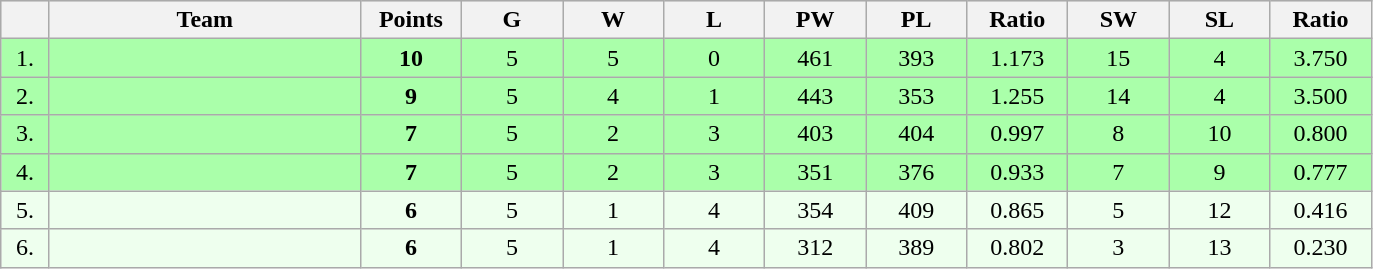<table class=wikitable style="text-align:center">
<tr style="background: #DCDCDC">
<th width="25"></th>
<th width="200">Team</th>
<th width="60">Points</th>
<th width="60">G</th>
<th width="60">W</th>
<th width="60">L</th>
<th width="60">PW</th>
<th width="60">PL</th>
<th width="60">Ratio</th>
<th width="60">SW</th>
<th width="60">SL</th>
<th width="60">Ratio</th>
</tr>
<tr style="background: #AAFFAA">
<td>1.</td>
<td align=left></td>
<td><strong>10</strong></td>
<td>5</td>
<td>5</td>
<td>0</td>
<td>461</td>
<td>393</td>
<td>1.173</td>
<td>15</td>
<td>4</td>
<td>3.750</td>
</tr>
<tr style="background: #AAFFAA">
<td>2.</td>
<td align=left></td>
<td><strong>9</strong></td>
<td>5</td>
<td>4</td>
<td>1</td>
<td>443</td>
<td>353</td>
<td>1.255</td>
<td>14</td>
<td>4</td>
<td>3.500</td>
</tr>
<tr style="background: #AAFFAA">
<td>3.</td>
<td align=left></td>
<td><strong>7</strong></td>
<td>5</td>
<td>2</td>
<td>3</td>
<td>403</td>
<td>404</td>
<td>0.997</td>
<td>8</td>
<td>10</td>
<td>0.800</td>
</tr>
<tr style="background: #AAFFAA">
<td>4.</td>
<td align=left></td>
<td><strong>7</strong></td>
<td>5</td>
<td>2</td>
<td>3</td>
<td>351</td>
<td>376</td>
<td>0.933</td>
<td>7</td>
<td>9</td>
<td>0.777</td>
</tr>
<tr style="background: #EEFFEE">
<td>5.</td>
<td align=left></td>
<td><strong>6</strong></td>
<td>5</td>
<td>1</td>
<td>4</td>
<td>354</td>
<td>409</td>
<td>0.865</td>
<td>5</td>
<td>12</td>
<td>0.416</td>
</tr>
<tr style="background: #EEFFEE">
<td>6.</td>
<td align=left></td>
<td><strong>6</strong></td>
<td>5</td>
<td>1</td>
<td>4</td>
<td>312</td>
<td>389</td>
<td>0.802</td>
<td>3</td>
<td>13</td>
<td>0.230</td>
</tr>
</table>
